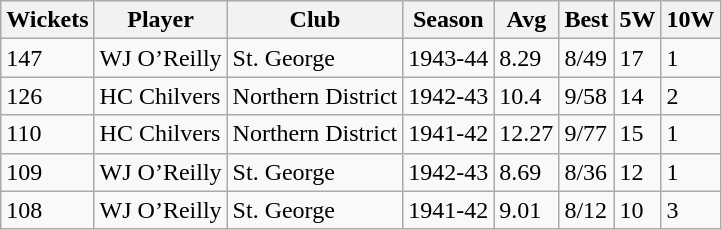<table class="wikitable">
<tr>
<th>Wickets</th>
<th>Player</th>
<th>Club</th>
<th>Season</th>
<th>Avg</th>
<th>Best</th>
<th>5W</th>
<th>10W</th>
</tr>
<tr>
<td>147</td>
<td>WJ O’Reilly</td>
<td>St. George</td>
<td>1943-44</td>
<td>8.29</td>
<td>8/49</td>
<td>17</td>
<td>1</td>
</tr>
<tr>
<td>126</td>
<td>HC Chilvers</td>
<td>Northern District</td>
<td>1942-43</td>
<td>10.4</td>
<td>9/58</td>
<td>14</td>
<td>2</td>
</tr>
<tr>
<td>110</td>
<td>HC Chilvers</td>
<td>Northern District</td>
<td>1941-42</td>
<td>12.27</td>
<td>9/77</td>
<td>15</td>
<td>1</td>
</tr>
<tr>
<td>109</td>
<td>WJ O’Reilly</td>
<td>St. George</td>
<td>1942-43</td>
<td>8.69</td>
<td>8/36</td>
<td>12</td>
<td>1</td>
</tr>
<tr>
<td>108</td>
<td>WJ O’Reilly</td>
<td>St. George</td>
<td>1941-42</td>
<td>9.01</td>
<td>8/12</td>
<td>10</td>
<td>3</td>
</tr>
</table>
